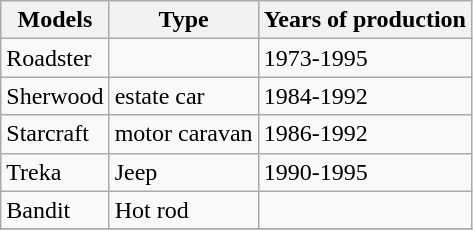<table class="wikitable">
<tr>
<th>Models</th>
<th>Type</th>
<th>Years of production</th>
</tr>
<tr>
<td>Roadster</td>
<td></td>
<td>1973-1995</td>
</tr>
<tr>
<td>Sherwood</td>
<td>estate car</td>
<td>1984-1992</td>
</tr>
<tr>
<td>Starcraft</td>
<td>motor caravan</td>
<td>1986-1992</td>
</tr>
<tr>
<td>Treka</td>
<td>Jeep</td>
<td>1990-1995</td>
</tr>
<tr>
<td>Bandit</td>
<td>Hot rod</td>
<td></td>
</tr>
<tr>
</tr>
</table>
